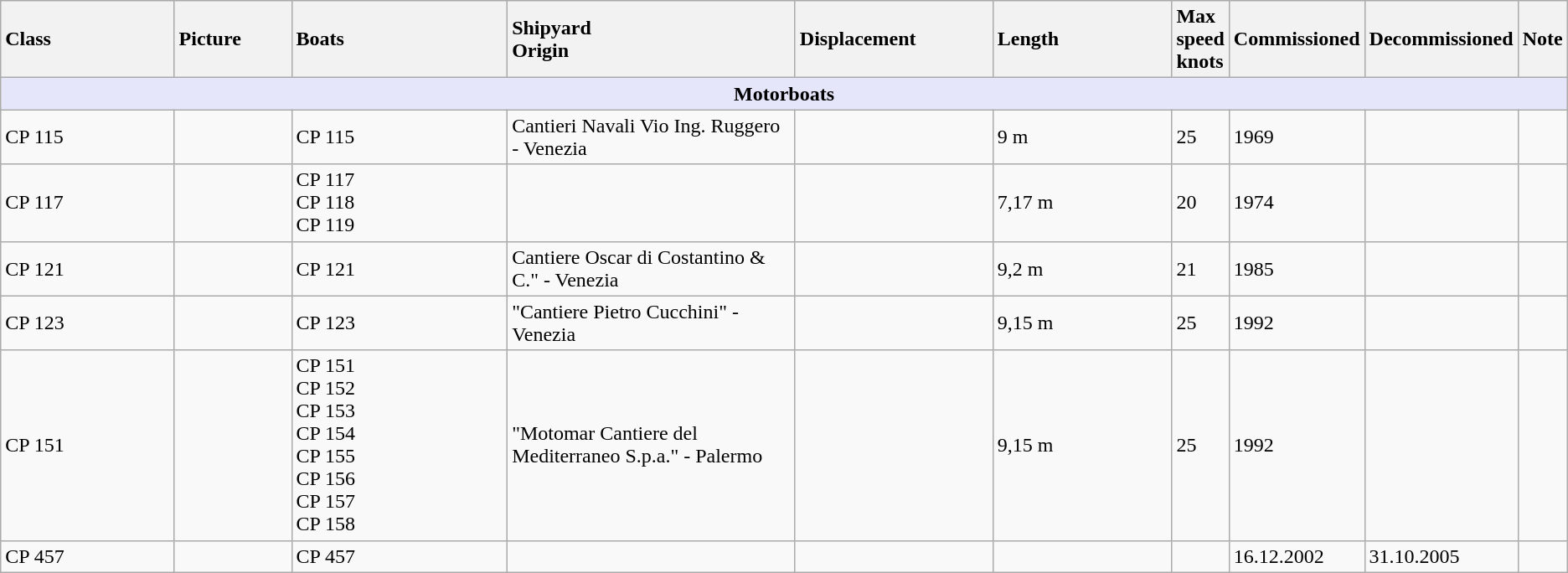<table class="wikitable">
<tr>
<th style="text-align:left; width:15%;">Class</th>
<th style="text-align:left; width:9%;">Picture</th>
<th style="text-align:left; width:19%;">Boats</th>
<th style="text-align:left; width:24%;">Shipyard<br>Origin</th>
<th style="text-align:left; width:15%;">Displacement</th>
<th style="text-align:left; width:15%;">Length</th>
<th style="text-align:left; width:15%;">Max<br>speed<br>knots</th>
<th style="text-align:left; width:20%;">Commissioned</th>
<th style="text-align:left; width:20%;">Decommissioned</th>
<th style="text-align:left; width:20%;">Note</th>
</tr>
<tr>
<th colspan="10" style="background: lavender;">Motorboats</th>
</tr>
<tr>
<td>CP 115 </td>
<td></td>
<td>CP 115</td>
<td>Cantieri Navali Vio Ing. Ruggero - Venezia<br></td>
<td></td>
<td>9 m</td>
<td>25</td>
<td>1969</td>
<td></td>
<td></td>
</tr>
<tr>
<td>CP 117 </td>
<td></td>
<td>CP 117<br>CP 118<br>CP 119</td>
<td></td>
<td></td>
<td>7,17 m</td>
<td>20</td>
<td>1974</td>
<td></td>
<td></td>
</tr>
<tr>
<td>CP 121 </td>
<td></td>
<td>CP 121</td>
<td>Cantiere Oscar di Costantino & C." - Venezia<br></td>
<td></td>
<td>9,2 m</td>
<td>21</td>
<td>1985</td>
<td></td>
<td></td>
</tr>
<tr>
<td>CP 123</td>
<td></td>
<td>CP 123</td>
<td>"Cantiere Pietro Cucchini" - Venezia<br></td>
<td></td>
<td>9,15 m</td>
<td>25</td>
<td>1992</td>
<td></td>
<td></td>
</tr>
<tr>
<td>CP 151</td>
<td></td>
<td>CP 151<br>CP 152<br>CP 153<br>CP 154<br>CP 155<br>CP 156<br>CP 157<br>CP 158</td>
<td>"Motomar Cantiere del Mediterraneo S.p.a." - Palermo<br></td>
<td></td>
<td>9,15 m</td>
<td>25</td>
<td>1992</td>
<td></td>
<td></td>
</tr>
<tr>
<td>CP 457</td>
<td></td>
<td>CP 457</td>
<td></td>
<td></td>
<td></td>
<td></td>
<td>16.12.2002</td>
<td>31.10.2005</td>
<td></td>
</tr>
</table>
